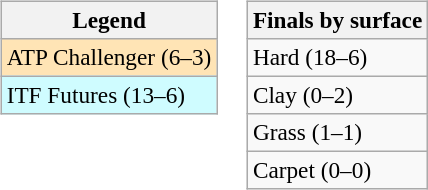<table>
<tr valign=top>
<td><br><table class=wikitable style=font-size:97%>
<tr>
<th>Legend</th>
</tr>
<tr bgcolor=moccasin>
<td>ATP Challenger (6–3)</td>
</tr>
<tr bgcolor=cffcff>
<td>ITF Futures (13–6)</td>
</tr>
</table>
</td>
<td><br><table class=wikitable style=font-size:97%>
<tr>
<th>Finals by surface</th>
</tr>
<tr>
<td>Hard (18–6)</td>
</tr>
<tr>
<td>Clay (0–2)</td>
</tr>
<tr>
<td>Grass (1–1)</td>
</tr>
<tr>
<td>Carpet (0–0)</td>
</tr>
</table>
</td>
</tr>
</table>
